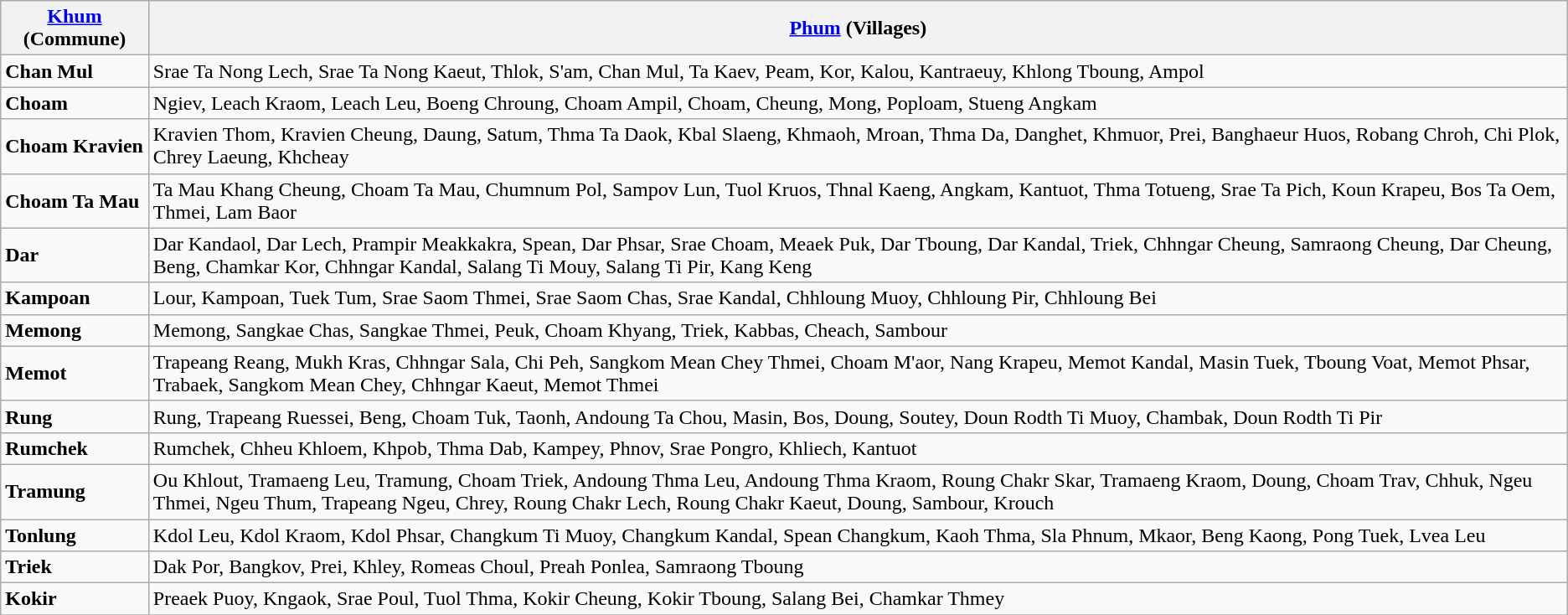<table class="wikitable">
<tr>
<th><a href='#'>Khum</a> (Commune)</th>
<th><a href='#'>Phum</a> (Villages)</th>
</tr>
<tr>
<td><strong>Chan Mul</strong></td>
<td>Srae Ta Nong Lech, Srae Ta Nong Kaeut, Thlok, S'am, Chan Mul, Ta Kaev, Peam, Kor, Kalou, Kantraeuy, Khlong Tboung, Ampol</td>
</tr>
<tr>
<td><strong>Choam</strong></td>
<td>Ngiev, Leach Kraom, Leach Leu, Boeng Chroung, Choam Ampil, Choam, Cheung, Mong, Poploam, Stueng Angkam</td>
</tr>
<tr>
<td><strong>Choam Kravien</strong></td>
<td>Kravien Thom, Kravien Cheung, Daung, Satum, Thma Ta Daok, Kbal Slaeng, Khmaoh, Mroan, Thma Da, Danghet, Khmuor, Prei, Banghaeur Huos, Robang Chroh, Chi Plok, Chrey Laeung, Khcheay</td>
</tr>
<tr>
<td><strong>Choam Ta Mau</strong></td>
<td>Ta Mau Khang Cheung, Choam Ta Mau, Chumnum Pol, Sampov Lun, Tuol Kruos, Thnal Kaeng, Angkam, Kantuot, Thma Totueng, Srae Ta Pich, Koun Krapeu, Bos Ta Oem, Thmei, Lam Baor</td>
</tr>
<tr>
<td><strong>Dar</strong></td>
<td>Dar Kandaol, Dar Lech, Prampir Meakkakra, Spean, Dar Phsar, Srae Choam, Meaek Puk, Dar Tboung, Dar Kandal, Triek, Chhngar Cheung, Samraong Cheung, Dar Cheung, Beng, Chamkar Kor, Chhngar Kandal, Salang Ti Mouy, Salang Ti Pir, Kang Keng</td>
</tr>
<tr>
<td><strong>Kampoan</strong></td>
<td>Lour, Kampoan, Tuek Tum, Srae Saom Thmei, Srae Saom Chas, Srae Kandal, Chhloung Muoy, Chhloung Pir, Chhloung Bei</td>
</tr>
<tr>
<td><strong>Memong</strong></td>
<td>Memong, Sangkae Chas, Sangkae Thmei, Peuk, Choam Khyang, Triek, Kabbas, Cheach, Sambour</td>
</tr>
<tr>
<td><strong>Memot</strong></td>
<td>Trapeang Reang, Mukh Kras, Chhngar Sala, Chi Peh, Sangkom Mean Chey Thmei, Choam M'aor, Nang Krapeu, Memot Kandal, Masin Tuek, Tboung Voat, Memot Phsar, Trabaek, Sangkom Mean Chey, Chhngar Kaeut, Memot Thmei</td>
</tr>
<tr>
<td><strong>Rung</strong></td>
<td>Rung, Trapeang Ruessei, Beng, Choam Tuk, Taonh, Andoung Ta Chou, Masin, Bos, Doung, Soutey, Doun Rodth Ti Muoy, Chambak, Doun Rodth Ti Pir</td>
</tr>
<tr>
<td><strong>Rumchek</strong></td>
<td>Rumchek, Chheu Khloem, Khpob, Thma Dab, Kampey, Phnov, Srae Pongro, Khliech, Kantuot</td>
</tr>
<tr>
<td><strong>Tramung</strong></td>
<td>Ou Khlout, Tramaeng Leu, Tramung, Choam Triek, Andoung Thma Leu, Andoung Thma Kraom, Roung Chakr Skar, Tramaeng Kraom, Doung, Choam Trav, Chhuk, Ngeu Thmei, Ngeu Thum, Trapeang Ngeu, Chrey, Roung Chakr Lech, Roung Chakr Kaeut, Doung, Sambour, Krouch</td>
</tr>
<tr>
<td><strong>Tonlung</strong></td>
<td>Kdol Leu, Kdol Kraom, Kdol Phsar, Changkum Ti Muoy, Changkum Kandal, Spean Changkum, Kaoh Thma, Sla Phnum, Mkaor, Beng Kaong, Pong Tuek, Lvea Leu</td>
</tr>
<tr>
<td><strong>Triek</strong></td>
<td>Dak Por, Bangkov, Prei, Khley, Romeas Choul, Preah Ponlea, Samraong Tboung</td>
</tr>
<tr>
<td><strong>Kokir</strong></td>
<td>Preaek Puoy, Kngaok, Srae Poul, Tuol Thma, Kokir Cheung, Kokir Tboung, Salang Bei, Chamkar Thmey</td>
</tr>
<tr>
</tr>
</table>
